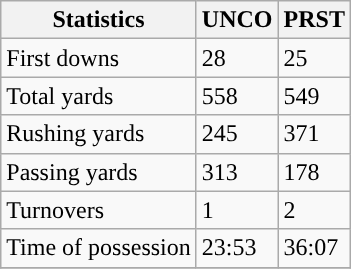<table class="wikitable">
<tr>
<th>Statistics</th>
<th>UNCO</th>
<th>PRST</th>
</tr>
<tr>
<td>First downs</td>
<td>28</td>
<td>25</td>
</tr>
<tr>
<td>Total yards</td>
<td>558</td>
<td>549</td>
</tr>
<tr>
<td>Rushing yards</td>
<td>245</td>
<td>371</td>
</tr>
<tr>
<td>Passing yards</td>
<td>313</td>
<td>178</td>
</tr>
<tr>
<td>Turnovers</td>
<td>1</td>
<td>2</td>
</tr>
<tr>
<td>Time of possession</td>
<td>23:53</td>
<td>36:07</td>
</tr>
<tr>
</tr>
</table>
